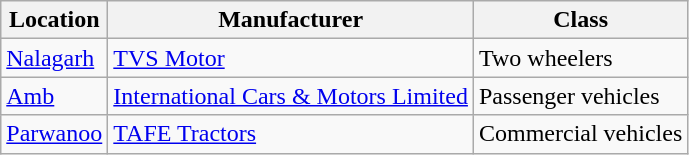<table class="wikitable sortable" border="1">
<tr>
<th>Location</th>
<th>Manufacturer</th>
<th>Class</th>
</tr>
<tr>
<td><a href='#'>Nalagarh</a></td>
<td><a href='#'>TVS Motor</a></td>
<td>Two wheelers</td>
</tr>
<tr>
<td><a href='#'>Amb</a></td>
<td><a href='#'>International Cars & Motors Limited</a></td>
<td>Passenger vehicles</td>
</tr>
<tr>
<td><a href='#'>Parwanoo</a></td>
<td><a href='#'>TAFE Tractors</a></td>
<td>Commercial vehicles</td>
</tr>
</table>
